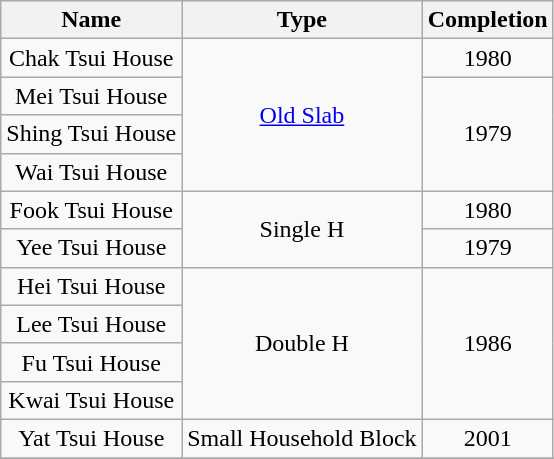<table class="wikitable" style="text-align: center">
<tr>
<th>Name</th>
<th>Type</th>
<th>Completion</th>
</tr>
<tr>
<td>Chak Tsui House</td>
<td rowspan="4"><a href='#'>Old Slab</a></td>
<td rowspan="1">1980</td>
</tr>
<tr>
<td>Mei Tsui House</td>
<td rowspan="3">1979</td>
</tr>
<tr>
<td>Shing Tsui House</td>
</tr>
<tr>
<td>Wai Tsui House</td>
</tr>
<tr>
<td>Fook Tsui House</td>
<td rowspan="2">Single H</td>
<td rowspan="1">1980</td>
</tr>
<tr>
<td>Yee Tsui House</td>
<td rowspan="1">1979</td>
</tr>
<tr>
<td>Hei Tsui House</td>
<td rowspan="4">Double H</td>
<td rowspan="4">1986</td>
</tr>
<tr>
<td>Lee Tsui House</td>
</tr>
<tr>
<td>Fu Tsui House</td>
</tr>
<tr>
<td>Kwai Tsui House</td>
</tr>
<tr>
<td>Yat Tsui House</td>
<td rowspan="1">Small Household Block</td>
<td rowspan="1">2001</td>
</tr>
<tr>
</tr>
</table>
